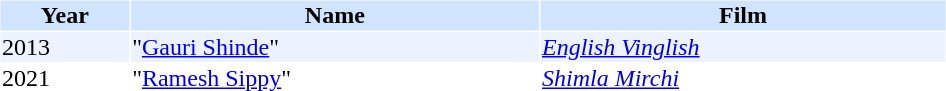<table cellspacing="1" cellpadding="1" border="0" style="width:50%;">
<tr style="background:#d1e4fd;">
<th>Year</th>
<th>Name</th>
<th>Film</th>
</tr>
<tr style="background:#edf3fe;">
<td>2013</td>
<td>"<a href='#'>Gauri Shinde</a>"</td>
<td><em><a href='#'>English Vinglish</a></em></td>
</tr>
<tr>
<td>2021</td>
<td>"<a href='#'>Ramesh Sippy</a>"</td>
<td><em><a href='#'>Shimla Mirchi</a></em></td>
</tr>
</table>
